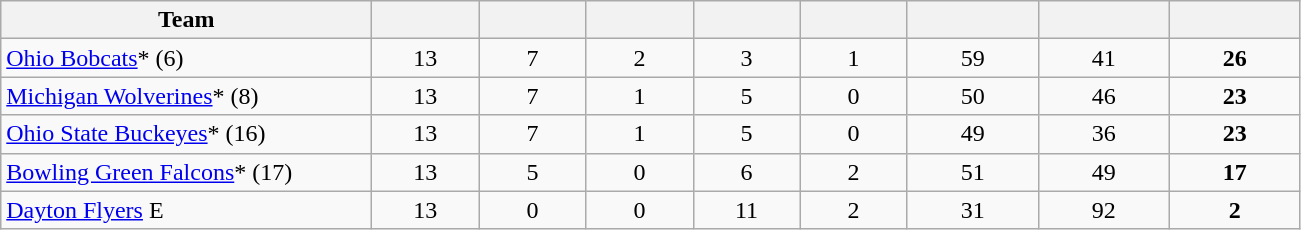<table border="0" cellspacing="0" cellpadding="0">
<tr>
<td colspan="2"><br><table class="wikitable sortable">
<tr>
<th style="width:15em;" class="unsortable">Team </th>
<th style="width:4em;"></th>
<th style="width:4em;"></th>
<th style="width:4em;"></th>
<th style="width:4em;"></th>
<th style="width:4em;"></th>
<th style="width:5em;"></th>
<th style="width:5em;"></th>
<th style="width:5em;"></th>
</tr>
<tr align=center>
<td align=left><a href='#'>Ohio Bobcats</a>* (6)</td>
<td>13</td>
<td>7</td>
<td>2</td>
<td>3</td>
<td>1</td>
<td>59</td>
<td>41</td>
<td><strong>26</strong></td>
</tr>
<tr style="text-align: center;">
<td align=left><a href='#'>Michigan Wolverines</a>* (8)</td>
<td>13</td>
<td>7</td>
<td>1</td>
<td>5</td>
<td>0</td>
<td>50</td>
<td>46</td>
<td><strong>23</strong></td>
</tr>
<tr style="text-align: center;">
<td align=left><a href='#'>Ohio State Buckeyes</a>* (16)</td>
<td>13</td>
<td>7</td>
<td>1</td>
<td>5</td>
<td>0</td>
<td>49</td>
<td>36</td>
<td><strong>23</strong></td>
</tr>
<tr style="text-align: center;">
<td align=left><a href='#'>Bowling Green Falcons</a>* (17)</td>
<td>13</td>
<td>5</td>
<td>0</td>
<td>6</td>
<td>2</td>
<td>51</td>
<td>49</td>
<td><strong>17</strong></td>
</tr>
<tr style="text-align: center;">
<td align=left><a href='#'>Dayton Flyers</a> E</td>
<td>13</td>
<td>0</td>
<td>0</td>
<td>11</td>
<td>2</td>
<td>31</td>
<td>92</td>
<td><strong>2</strong></td>
</tr>
</table>
</td>
</tr>
</table>
